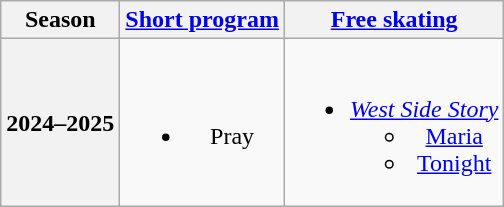<table class="wikitable" style="text-align:center">
<tr>
<th>Season</th>
<th><a href='#'>Short program</a></th>
<th><a href='#'>Free skating</a></th>
</tr>
<tr>
<th>2024–2025 <br> </th>
<td><br><ul><li>Pray <br> </li></ul></td>
<td><br><ul><li><em><a href='#'>West Side Story</a></em><ul><li><a href='#'>Maria</a></li><li><a href='#'>Tonight</a> <br> </li></ul></li></ul></td>
</tr>
</table>
